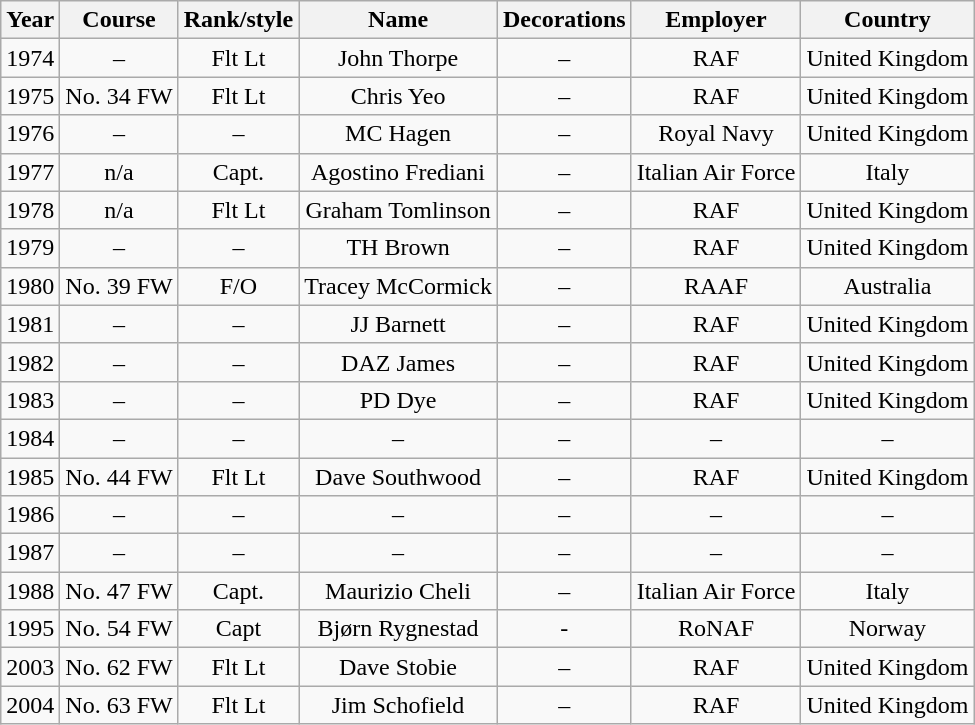<table class="wikitable collapsible collapsed" style="text-align:center;">
<tr>
<th>Year</th>
<th>Course</th>
<th>Rank/style</th>
<th>Name</th>
<th>Decorations</th>
<th>Employer</th>
<th>Country</th>
</tr>
<tr>
<td>1974</td>
<td>–</td>
<td>Flt Lt</td>
<td>John Thorpe</td>
<td>–</td>
<td>RAF</td>
<td>United Kingdom</td>
</tr>
<tr>
<td>1975</td>
<td>No. 34 FW</td>
<td>Flt Lt</td>
<td>Chris Yeo</td>
<td>–</td>
<td>RAF</td>
<td>United Kingdom</td>
</tr>
<tr>
<td>1976</td>
<td>–</td>
<td>–</td>
<td>MC Hagen</td>
<td>–</td>
<td>Royal Navy</td>
<td>United Kingdom</td>
</tr>
<tr>
<td>1977</td>
<td>n/a</td>
<td>Capt.</td>
<td>Agostino Frediani</td>
<td>–</td>
<td>Italian Air Force</td>
<td>Italy</td>
</tr>
<tr>
<td>1978</td>
<td>n/a</td>
<td>Flt Lt</td>
<td>Graham Tomlinson</td>
<td>–</td>
<td>RAF</td>
<td>United Kingdom</td>
</tr>
<tr>
<td>1979</td>
<td>–</td>
<td>–</td>
<td>TH Brown</td>
<td>–</td>
<td>RAF</td>
<td>United Kingdom</td>
</tr>
<tr>
<td>1980</td>
<td>No. 39 FW</td>
<td>F/O</td>
<td>Tracey McCormick</td>
<td>–</td>
<td>RAAF</td>
<td>Australia</td>
</tr>
<tr>
<td>1981</td>
<td>–</td>
<td>–</td>
<td>JJ Barnett</td>
<td>–</td>
<td>RAF</td>
<td>United Kingdom</td>
</tr>
<tr>
<td>1982</td>
<td>–</td>
<td>–</td>
<td>DAZ James</td>
<td>–</td>
<td>RAF</td>
<td>United Kingdom</td>
</tr>
<tr>
<td>1983</td>
<td>–</td>
<td>–</td>
<td>PD Dye</td>
<td>–</td>
<td>RAF</td>
<td>United Kingdom</td>
</tr>
<tr>
<td>1984</td>
<td>–</td>
<td>–</td>
<td>–</td>
<td>–</td>
<td>–</td>
<td>–</td>
</tr>
<tr>
<td>1985</td>
<td>No. 44 FW</td>
<td>Flt Lt</td>
<td>Dave Southwood</td>
<td>–</td>
<td>RAF</td>
<td>United Kingdom</td>
</tr>
<tr>
<td>1986</td>
<td>–</td>
<td>–</td>
<td>–</td>
<td>–</td>
<td>–</td>
<td>–</td>
</tr>
<tr>
<td>1987</td>
<td>–</td>
<td>–</td>
<td>–</td>
<td>–</td>
<td>–</td>
<td>–</td>
</tr>
<tr>
<td>1988</td>
<td>No. 47 FW</td>
<td>Capt.</td>
<td>Maurizio Cheli</td>
<td>–</td>
<td>Italian Air Force</td>
<td>Italy</td>
</tr>
<tr>
<td>1995</td>
<td>No. 54 FW</td>
<td>Capt</td>
<td>Bjørn Rygnestad</td>
<td>-</td>
<td>RoNAF</td>
<td>Norway</td>
</tr>
<tr>
<td>2003</td>
<td>No. 62 FW</td>
<td>Flt Lt</td>
<td>Dave Stobie</td>
<td>–</td>
<td>RAF</td>
<td>United Kingdom</td>
</tr>
<tr>
<td>2004</td>
<td>No. 63 FW</td>
<td>Flt Lt</td>
<td>Jim Schofield</td>
<td>–</td>
<td>RAF</td>
<td>United Kingdom</td>
</tr>
</table>
